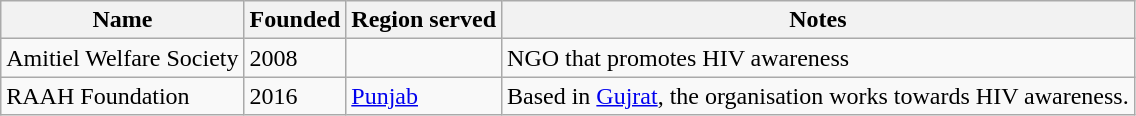<table class="wikitable sortable">
<tr>
<th>Name</th>
<th>Founded</th>
<th>Region served</th>
<th>Notes</th>
</tr>
<tr>
<td>Amitiel Welfare Society</td>
<td>2008</td>
<td></td>
<td>NGO that promotes HIV awareness</td>
</tr>
<tr>
<td>RAAH Foundation</td>
<td>2016</td>
<td> <a href='#'>Punjab</a></td>
<td>Based in <a href='#'>Gujrat</a>, the organisation works towards HIV awareness.</td>
</tr>
</table>
